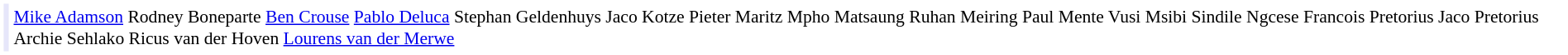<table cellpadding="2" style="border: 1px solid white; font-size:90%;">
<tr>
<td colspan="2" align="right" bgcolor="lavender"></td>
<td align="left"><a href='#'>Mike Adamson</a> Rodney Boneparte <a href='#'>Ben Crouse</a> <a href='#'>Pablo Deluca</a> Stephan Geldenhuys Jaco Kotze Pieter Maritz Mpho Matsaung Ruhan Meiring Paul Mente Vusi Msibi Sindile Ngcese Francois Pretorius Jaco Pretorius Archie Sehlako Ricus van der Hoven <a href='#'>Lourens van der Merwe</a></td>
</tr>
</table>
